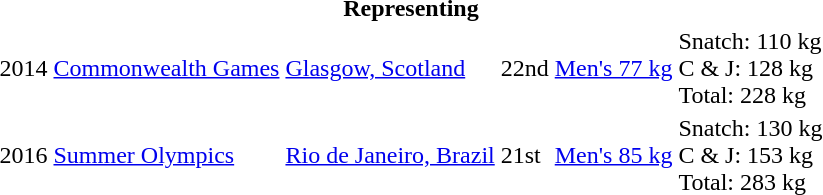<table>
<tr>
<th colspan="6">Representing </th>
</tr>
<tr>
<td>2014</td>
<td><a href='#'>Commonwealth Games</a></td>
<td><a href='#'>Glasgow, Scotland</a></td>
<td>22nd</td>
<td><a href='#'>Men's 77 kg</a></td>
<td>Snatch: 110 kg<br>C & J: 128 kg<br>Total: 228 kg</td>
</tr>
<tr>
<td>2016</td>
<td><a href='#'>Summer Olympics</a></td>
<td><a href='#'>Rio de Janeiro, Brazil</a></td>
<td>21st</td>
<td><a href='#'>Men's 85 kg</a></td>
<td>Snatch: 130 kg<br>C & J: 153 kg<br>Total: 283 kg</td>
</tr>
</table>
